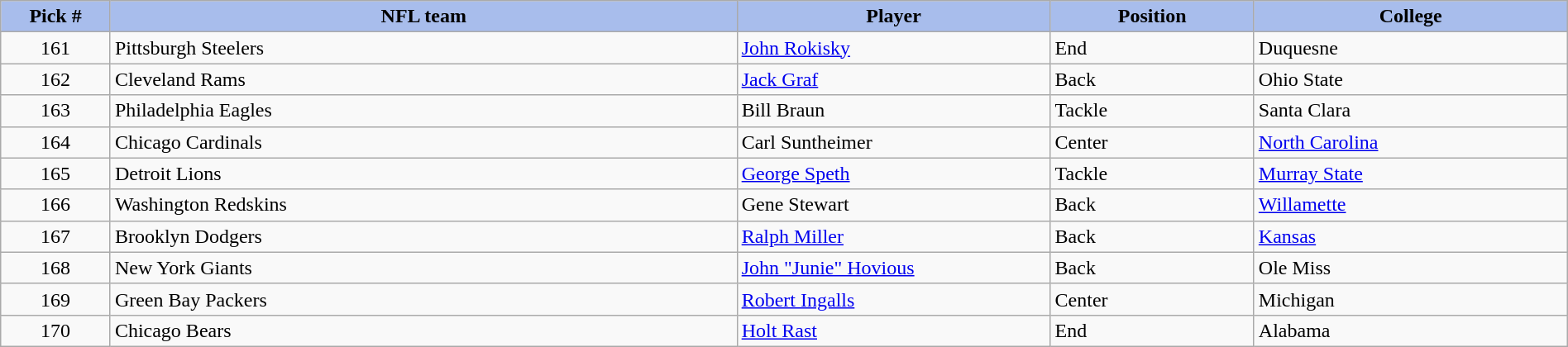<table style="width: 100%" class="sortable wikitable">
<tr>
<th style="background:#A8BDEC;" width=7%>Pick #</th>
<th width=40% style="background:#A8BDEC;">NFL team</th>
<th width=20% style="background:#A8BDEC;">Player</th>
<th width=13% style="background:#A8BDEC;">Position</th>
<th style="background:#A8BDEC;">College</th>
</tr>
<tr>
<td align=center>161</td>
<td>Pittsburgh Steelers</td>
<td><a href='#'>John Rokisky</a></td>
<td>End</td>
<td>Duquesne</td>
</tr>
<tr>
<td align=center>162</td>
<td>Cleveland Rams</td>
<td><a href='#'>Jack Graf</a></td>
<td>Back</td>
<td>Ohio State</td>
</tr>
<tr>
<td align=center>163</td>
<td>Philadelphia Eagles</td>
<td>Bill Braun</td>
<td>Tackle</td>
<td>Santa Clara</td>
</tr>
<tr>
<td align=center>164</td>
<td>Chicago Cardinals</td>
<td>Carl Suntheimer</td>
<td>Center</td>
<td><a href='#'>North Carolina</a></td>
</tr>
<tr>
<td align=center>165</td>
<td>Detroit Lions</td>
<td><a href='#'>George Speth</a></td>
<td>Tackle</td>
<td><a href='#'>Murray State</a></td>
</tr>
<tr>
<td align=center>166</td>
<td>Washington Redskins</td>
<td>Gene Stewart</td>
<td>Back</td>
<td><a href='#'>Willamette</a></td>
</tr>
<tr>
<td align=center>167</td>
<td>Brooklyn Dodgers</td>
<td><a href='#'>Ralph Miller</a></td>
<td>Back</td>
<td><a href='#'>Kansas</a></td>
</tr>
<tr>
<td align=center>168</td>
<td>New York Giants</td>
<td><a href='#'>John "Junie" Hovious</a></td>
<td>Back</td>
<td>Ole Miss</td>
</tr>
<tr>
<td align=center>169</td>
<td>Green Bay Packers</td>
<td><a href='#'>Robert Ingalls</a></td>
<td>Center</td>
<td>Michigan</td>
</tr>
<tr>
<td align=center>170</td>
<td>Chicago Bears</td>
<td><a href='#'>Holt Rast</a></td>
<td>End</td>
<td>Alabama</td>
</tr>
</table>
